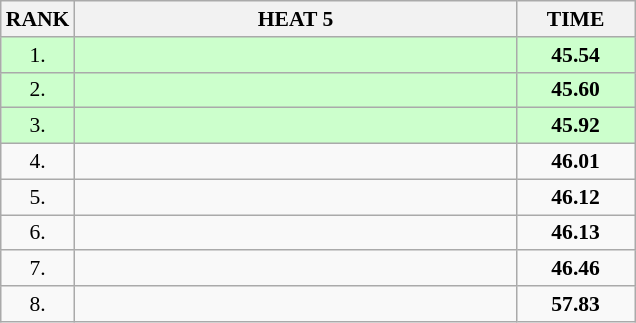<table class="wikitable" style="border-collapse: collapse; font-size: 90%;">
<tr>
<th>RANK</th>
<th style="width: 20em">HEAT 5</th>
<th style="width: 5em">TIME</th>
</tr>
<tr style="background:#ccffcc;">
<td align="center">1.</td>
<td></td>
<td align="center"><strong>45.54</strong></td>
</tr>
<tr style="background:#ccffcc;">
<td align="center">2.</td>
<td></td>
<td align="center"><strong>45.60</strong></td>
</tr>
<tr style="background:#ccffcc;">
<td align="center">3.</td>
<td></td>
<td align="center"><strong>45.92</strong></td>
</tr>
<tr>
<td align="center">4.</td>
<td></td>
<td align="center"><strong>46.01</strong></td>
</tr>
<tr>
<td align="center">5.</td>
<td></td>
<td align="center"><strong>46.12</strong></td>
</tr>
<tr>
<td align="center">6.</td>
<td></td>
<td align="center"><strong>46.13</strong></td>
</tr>
<tr>
<td align="center">7.</td>
<td></td>
<td align="center"><strong>46.46</strong></td>
</tr>
<tr>
<td align="center">8.</td>
<td></td>
<td align="center"><strong>57.83</strong></td>
</tr>
</table>
